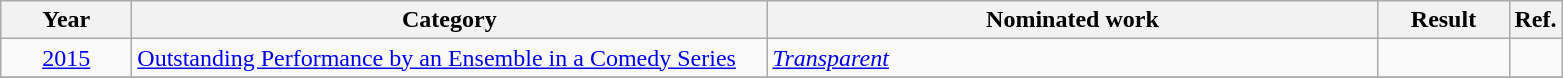<table class=wikitable>
<tr>
<th scope="col" style="width:5em;">Year</th>
<th scope="col" style="width:26em;">Category</th>
<th scope="col" style="width:25em;">Nominated work</th>
<th scope="col" style="width:5em;">Result</th>
<th>Ref.</th>
</tr>
<tr>
<td style="text-align:center;"><a href='#'>2015</a></td>
<td><a href='#'>Outstanding Performance by an Ensemble in a Comedy Series</a></td>
<td><em><a href='#'>Transparent</a></em></td>
<td></td>
<td></td>
</tr>
<tr>
</tr>
</table>
